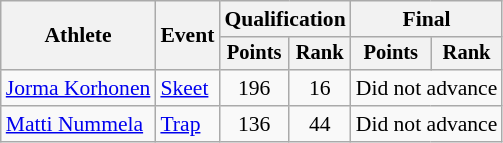<table class="wikitable" style="font-size:90%">
<tr>
<th rowspan="2">Athlete</th>
<th rowspan="2">Event</th>
<th colspan=2>Qualification</th>
<th colspan=2>Final</th>
</tr>
<tr style="font-size:95%">
<th>Points</th>
<th>Rank</th>
<th>Points</th>
<th>Rank</th>
</tr>
<tr align=center>
<td align=left><a href='#'>Jorma Korhonen</a></td>
<td align=left><a href='#'>Skeet</a></td>
<td>196</td>
<td>16</td>
<td colspan=2>Did not advance</td>
</tr>
<tr align=center>
<td align=left><a href='#'>Matti Nummela</a></td>
<td align=left><a href='#'>Trap</a></td>
<td>136</td>
<td>44</td>
<td colspan=2>Did not advance</td>
</tr>
</table>
